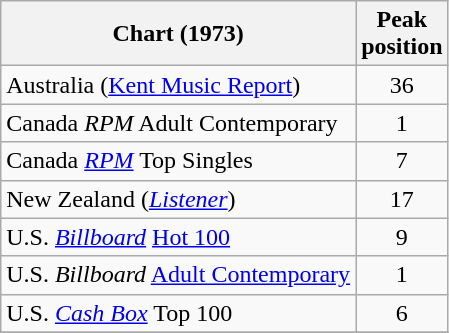<table class="wikitable sortable">
<tr>
<th>Chart (1973)</th>
<th>Peak<br>position</th>
</tr>
<tr>
<td>Australia (<a href='#'>Kent Music Report</a>)</td>
<td style="text-align:center;">36</td>
</tr>
<tr>
<td>Canada <em>RPM</em> Adult Contemporary</td>
<td style="text-align:center;">1</td>
</tr>
<tr>
<td>Canada <em><a href='#'>RPM</a></em> Top Singles</td>
<td style="text-align:center;">7</td>
</tr>
<tr>
<td>New Zealand (<em><a href='#'>Listener</a></em>)</td>
<td style="text-align:center;">17</td>
</tr>
<tr>
<td>U.S. <em><a href='#'>Billboard</a></em> <a href='#'>Hot 100</a></td>
<td style="text-align:center;">9</td>
</tr>
<tr>
<td>U.S. <em>Billboard</em> <a href='#'>Adult Contemporary</a></td>
<td style="text-align:center;">1</td>
</tr>
<tr>
<td>U.S. <a href='#'><em>Cash Box</em></a> Top 100</td>
<td align="center">6</td>
</tr>
<tr>
</tr>
</table>
